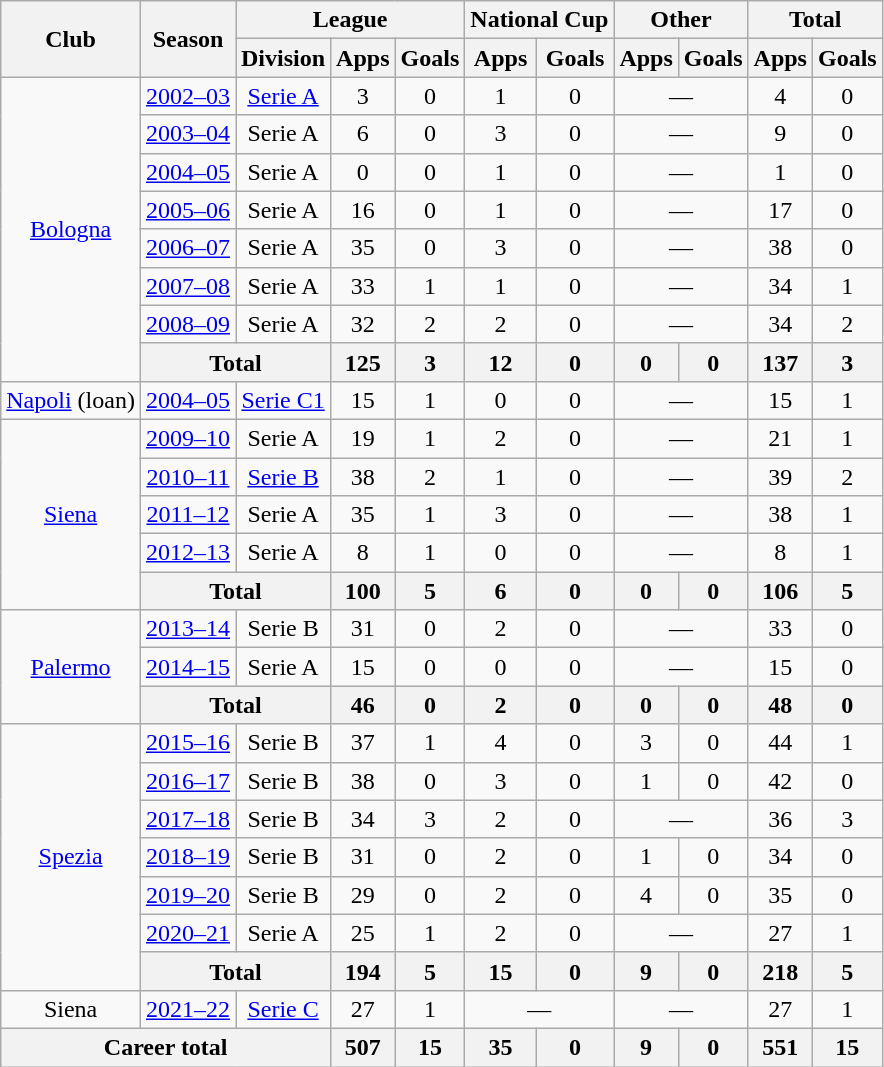<table class="wikitable" style="text-align:center">
<tr>
<th rowspan="2">Club</th>
<th rowspan="2">Season</th>
<th colspan="3">League</th>
<th colspan="2">National Cup</th>
<th colspan="2">Other</th>
<th colspan="2">Total</th>
</tr>
<tr>
<th>Division</th>
<th>Apps</th>
<th>Goals</th>
<th>Apps</th>
<th>Goals</th>
<th>Apps</th>
<th>Goals</th>
<th>Apps</th>
<th>Goals</th>
</tr>
<tr>
<td rowspan="8"><a href='#'>Bologna</a></td>
<td><a href='#'>2002–03</a></td>
<td><a href='#'>Serie A</a></td>
<td>3</td>
<td>0</td>
<td>1</td>
<td>0</td>
<td colspan="2">—</td>
<td>4</td>
<td>0</td>
</tr>
<tr>
<td><a href='#'>2003–04</a></td>
<td>Serie A</td>
<td>6</td>
<td>0</td>
<td>3</td>
<td>0</td>
<td colspan="2">—</td>
<td>9</td>
<td>0</td>
</tr>
<tr>
<td><a href='#'>2004–05</a></td>
<td>Serie A</td>
<td>0</td>
<td>0</td>
<td>1</td>
<td>0</td>
<td colspan="2">—</td>
<td>1</td>
<td>0</td>
</tr>
<tr>
<td><a href='#'>2005–06</a></td>
<td>Serie A</td>
<td>16</td>
<td>0</td>
<td>1</td>
<td>0</td>
<td colspan="2">—</td>
<td>17</td>
<td>0</td>
</tr>
<tr>
<td><a href='#'>2006–07</a></td>
<td>Serie A</td>
<td>35</td>
<td>0</td>
<td>3</td>
<td>0</td>
<td colspan="2">—</td>
<td>38</td>
<td>0</td>
</tr>
<tr>
<td><a href='#'>2007–08</a></td>
<td>Serie A</td>
<td>33</td>
<td>1</td>
<td>1</td>
<td>0</td>
<td colspan="2">—</td>
<td>34</td>
<td>1</td>
</tr>
<tr>
<td><a href='#'>2008–09</a></td>
<td>Serie A</td>
<td>32</td>
<td>2</td>
<td>2</td>
<td>0</td>
<td colspan="2">—</td>
<td>34</td>
<td>2</td>
</tr>
<tr>
<th colspan="2">Total</th>
<th>125</th>
<th>3</th>
<th>12</th>
<th>0</th>
<th>0</th>
<th>0</th>
<th>137</th>
<th>3</th>
</tr>
<tr>
<td><a href='#'>Napoli</a> (loan)</td>
<td><a href='#'>2004–05</a></td>
<td><a href='#'>Serie C1</a></td>
<td>15</td>
<td>1</td>
<td>0</td>
<td>0</td>
<td colspan="2">—</td>
<td>15</td>
<td>1</td>
</tr>
<tr>
<td rowspan="5"><a href='#'>Siena</a></td>
<td><a href='#'>2009–10</a></td>
<td>Serie A</td>
<td>19</td>
<td>1</td>
<td>2</td>
<td>0</td>
<td colspan="2">—</td>
<td>21</td>
<td>1</td>
</tr>
<tr>
<td><a href='#'>2010–11</a></td>
<td><a href='#'>Serie B</a></td>
<td>38</td>
<td>2</td>
<td>1</td>
<td>0</td>
<td colspan="2">—</td>
<td>39</td>
<td>2</td>
</tr>
<tr>
<td><a href='#'>2011–12</a></td>
<td>Serie A</td>
<td>35</td>
<td>1</td>
<td>3</td>
<td>0</td>
<td colspan="2">—</td>
<td>38</td>
<td>1</td>
</tr>
<tr>
<td><a href='#'>2012–13</a></td>
<td>Serie A</td>
<td>8</td>
<td>1</td>
<td>0</td>
<td>0</td>
<td colspan="2">—</td>
<td>8</td>
<td>1</td>
</tr>
<tr>
<th colspan="2">Total</th>
<th>100</th>
<th>5</th>
<th>6</th>
<th>0</th>
<th>0</th>
<th>0</th>
<th>106</th>
<th>5</th>
</tr>
<tr>
<td rowspan="3"><a href='#'>Palermo</a></td>
<td><a href='#'>2013–14</a></td>
<td>Serie B</td>
<td>31</td>
<td>0</td>
<td>2</td>
<td>0</td>
<td colspan="2">—</td>
<td>33</td>
<td>0</td>
</tr>
<tr>
<td><a href='#'>2014–15</a></td>
<td>Serie A</td>
<td>15</td>
<td>0</td>
<td>0</td>
<td>0</td>
<td colspan="2">—</td>
<td>15</td>
<td>0</td>
</tr>
<tr>
<th colspan="2">Total</th>
<th>46</th>
<th>0</th>
<th>2</th>
<th>0</th>
<th>0</th>
<th>0</th>
<th>48</th>
<th>0</th>
</tr>
<tr>
<td rowspan="7"><a href='#'>Spezia</a></td>
<td><a href='#'>2015–16</a></td>
<td>Serie B</td>
<td>37</td>
<td>1</td>
<td>4</td>
<td>0</td>
<td>3</td>
<td>0</td>
<td>44</td>
<td>1</td>
</tr>
<tr>
<td><a href='#'>2016–17</a></td>
<td>Serie B</td>
<td>38</td>
<td>0</td>
<td>3</td>
<td>0</td>
<td>1</td>
<td>0</td>
<td>42</td>
<td>0</td>
</tr>
<tr>
<td><a href='#'>2017–18</a></td>
<td>Serie B</td>
<td>34</td>
<td>3</td>
<td>2</td>
<td>0</td>
<td colspan="2">—</td>
<td>36</td>
<td>3</td>
</tr>
<tr>
<td><a href='#'>2018–19</a></td>
<td>Serie B</td>
<td>31</td>
<td>0</td>
<td>2</td>
<td>0</td>
<td>1</td>
<td>0</td>
<td>34</td>
<td>0</td>
</tr>
<tr>
<td><a href='#'>2019–20</a></td>
<td>Serie B</td>
<td>29</td>
<td>0</td>
<td>2</td>
<td>0</td>
<td>4</td>
<td>0</td>
<td>35</td>
<td>0</td>
</tr>
<tr>
<td><a href='#'>2020–21</a></td>
<td>Serie A</td>
<td>25</td>
<td>1</td>
<td>2</td>
<td>0</td>
<td colspan="2">—</td>
<td>27</td>
<td>1</td>
</tr>
<tr>
<th colspan="2">Total</th>
<th>194</th>
<th>5</th>
<th>15</th>
<th>0</th>
<th>9</th>
<th>0</th>
<th>218</th>
<th>5</th>
</tr>
<tr>
<td>Siena</td>
<td><a href='#'>2021–22</a></td>
<td><a href='#'>Serie C</a></td>
<td>27</td>
<td>1</td>
<td colspan="2">—</td>
<td colspan="2">—</td>
<td>27</td>
<td>1</td>
</tr>
<tr>
<th colspan="3">Career total</th>
<th>507</th>
<th>15</th>
<th>35</th>
<th>0</th>
<th>9</th>
<th>0</th>
<th>551</th>
<th>15</th>
</tr>
</table>
